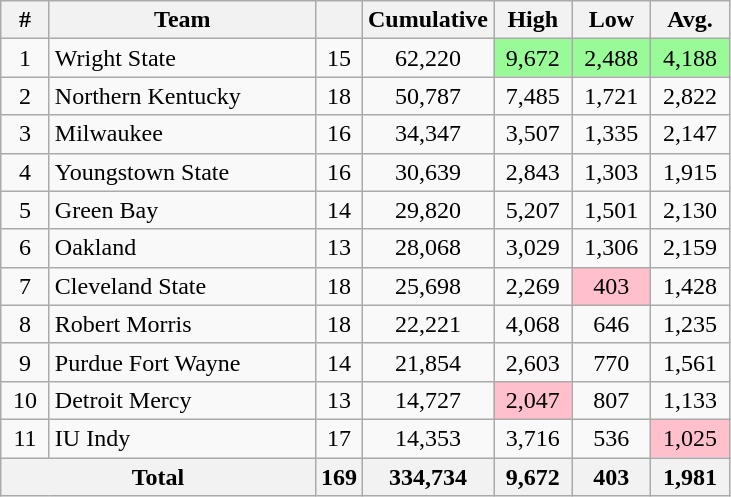<table class="wikitable sortable" style="text-align:center">
<tr>
<th width="25">#</th>
<th width="170">Team</th>
<th></th>
<th width="45">Cumulative</th>
<th width="45">High</th>
<th width="45">Low</th>
<th width="45">Avg.</th>
</tr>
<tr>
<td>1</td>
<td align="left">Wright State</td>
<td>15</td>
<td>62,220</td>
<td bgcolor="#98fb98">9,672</td>
<td bgcolor="#98fb98">2,488</td>
<td bgcolor="#98fb98">4,188</td>
</tr>
<tr>
<td>2</td>
<td align="left">Northern Kentucky</td>
<td>18</td>
<td>50,787</td>
<td>7,485</td>
<td>1,721</td>
<td>2,822</td>
</tr>
<tr>
<td>3</td>
<td align="left">Milwaukee</td>
<td>16</td>
<td>34,347</td>
<td>3,507</td>
<td>1,335</td>
<td>2,147</td>
</tr>
<tr>
<td>4</td>
<td align="left">Youngstown State</td>
<td>16</td>
<td>30,639</td>
<td>2,843</td>
<td>1,303</td>
<td>1,915</td>
</tr>
<tr>
<td>5</td>
<td align="left">Green Bay</td>
<td>14</td>
<td>29,820</td>
<td>5,207</td>
<td>1,501</td>
<td>2,130</td>
</tr>
<tr>
<td>6</td>
<td align="left">Oakland</td>
<td>13</td>
<td>28,068</td>
<td>3,029</td>
<td>1,306</td>
<td>2,159</td>
</tr>
<tr>
<td>7</td>
<td align="left">Cleveland State</td>
<td>18</td>
<td>25,698</td>
<td>2,269</td>
<td bgcolor="#ffc0cb">403</td>
<td>1,428</td>
</tr>
<tr>
<td>8</td>
<td align="left">Robert Morris</td>
<td>18</td>
<td>22,221</td>
<td>4,068</td>
<td>646</td>
<td>1,235</td>
</tr>
<tr>
<td>9</td>
<td align="left">Purdue Fort Wayne</td>
<td>14</td>
<td>21,854</td>
<td>2,603</td>
<td>770</td>
<td>1,561</td>
</tr>
<tr>
<td>10</td>
<td align="left">Detroit Mercy</td>
<td>13</td>
<td>14,727</td>
<td bgcolor="#ffc0cb">2,047</td>
<td>807</td>
<td>1,133</td>
</tr>
<tr>
<td>11</td>
<td align="left">IU Indy</td>
<td>17</td>
<td>14,353</td>
<td>3,716</td>
<td>536</td>
<td bgcolor="#ffc0cb">1,025</td>
</tr>
<tr>
<th colspan="2">Total</th>
<th>169</th>
<th>334,734</th>
<th>9,672</th>
<th>403</th>
<th>1,981</th>
</tr>
</table>
